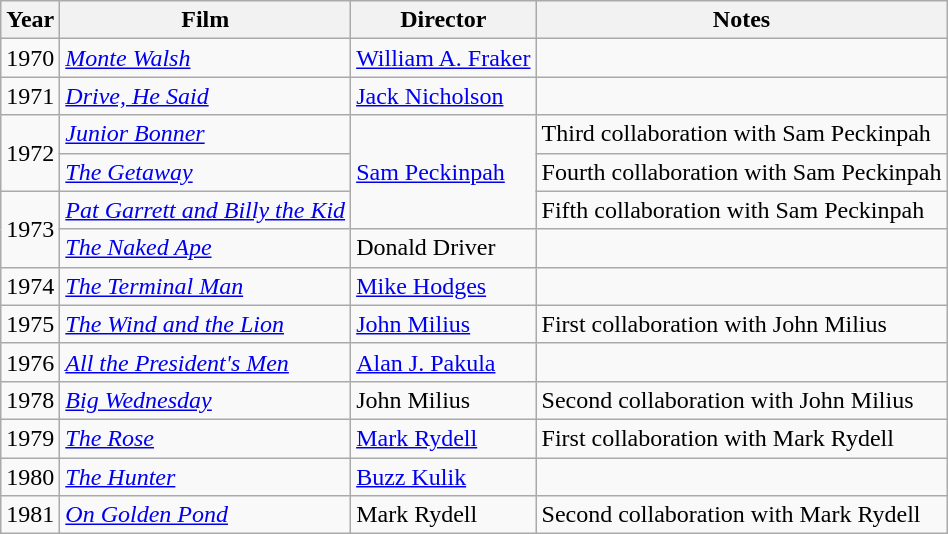<table class="wikitable">
<tr>
<th>Year</th>
<th>Film</th>
<th>Director</th>
<th>Notes</th>
</tr>
<tr>
<td>1970</td>
<td><em><a href='#'>Monte Walsh</a></em></td>
<td><a href='#'>William A. Fraker</a></td>
<td></td>
</tr>
<tr>
<td>1971</td>
<td><em><a href='#'>Drive, He Said</a></em></td>
<td><a href='#'>Jack Nicholson</a></td>
<td></td>
</tr>
<tr>
<td rowspan=2>1972</td>
<td><em><a href='#'>Junior Bonner</a></em></td>
<td rowspan=3><a href='#'>Sam Peckinpah</a></td>
<td>Third collaboration with Sam Peckinpah</td>
</tr>
<tr>
<td><em><a href='#'>The Getaway</a></em></td>
<td>Fourth collaboration with Sam Peckinpah</td>
</tr>
<tr>
<td rowspan=2>1973</td>
<td><em><a href='#'>Pat Garrett and Billy the Kid</a></em></td>
<td>Fifth collaboration with Sam Peckinpah</td>
</tr>
<tr>
<td><em><a href='#'>The Naked Ape</a></em></td>
<td>Donald Driver</td>
<td></td>
</tr>
<tr>
<td>1974</td>
<td><em><a href='#'>The Terminal Man</a></em></td>
<td><a href='#'>Mike Hodges</a></td>
<td></td>
</tr>
<tr>
<td>1975</td>
<td><em><a href='#'>The Wind and the Lion</a></em></td>
<td><a href='#'>John Milius</a></td>
<td>First collaboration with John Milius</td>
</tr>
<tr>
<td>1976</td>
<td><em><a href='#'>All the President's Men</a></em></td>
<td><a href='#'>Alan J. Pakula</a></td>
<td></td>
</tr>
<tr>
<td>1978</td>
<td><em><a href='#'>Big Wednesday</a></em></td>
<td>John Milius</td>
<td>Second collaboration with John Milius</td>
</tr>
<tr>
<td>1979</td>
<td><em><a href='#'>The Rose</a></em></td>
<td><a href='#'>Mark Rydell</a></td>
<td>First collaboration with Mark Rydell</td>
</tr>
<tr>
<td>1980</td>
<td><em><a href='#'>The Hunter</a></em></td>
<td><a href='#'>Buzz Kulik</a></td>
<td></td>
</tr>
<tr>
<td>1981</td>
<td><em><a href='#'>On Golden Pond</a></em></td>
<td>Mark Rydell</td>
<td>Second collaboration with Mark Rydell</td>
</tr>
</table>
